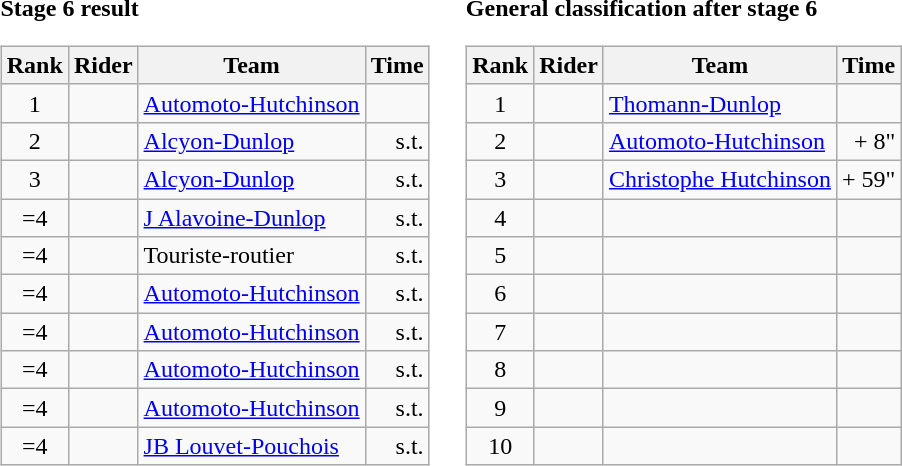<table>
<tr>
<td><strong>Stage 6 result</strong><br><table class="wikitable">
<tr>
<th scope="col">Rank</th>
<th scope="col">Rider</th>
<th scope="col">Team</th>
<th scope="col">Time</th>
</tr>
<tr>
<td style="text-align:center;">1</td>
<td></td>
<td><a href='#'>Automoto-Hutchinson</a></td>
<td style="text-align:right;"></td>
</tr>
<tr>
<td style="text-align:center;">2</td>
<td></td>
<td><a href='#'>Alcyon-Dunlop</a></td>
<td style="text-align:right;">s.t.</td>
</tr>
<tr>
<td style="text-align:center;">3</td>
<td></td>
<td><a href='#'>Alcyon-Dunlop</a></td>
<td style="text-align:right;">s.t.</td>
</tr>
<tr>
<td style="text-align:center;">=4</td>
<td></td>
<td><a href='#'>J Alavoine-Dunlop</a></td>
<td style="text-align:right;">s.t.</td>
</tr>
<tr>
<td style="text-align:center;">=4</td>
<td></td>
<td>Touriste-routier</td>
<td style="text-align:right;">s.t.</td>
</tr>
<tr>
<td style="text-align:center;">=4</td>
<td></td>
<td><a href='#'>Automoto-Hutchinson</a></td>
<td style="text-align:right;">s.t.</td>
</tr>
<tr>
<td style="text-align:center;">=4</td>
<td></td>
<td><a href='#'>Automoto-Hutchinson</a></td>
<td style="text-align:right;">s.t.</td>
</tr>
<tr>
<td style="text-align:center;">=4</td>
<td></td>
<td><a href='#'>Automoto-Hutchinson</a></td>
<td style="text-align:right;">s.t.</td>
</tr>
<tr>
<td style="text-align:center;">=4</td>
<td></td>
<td><a href='#'>Automoto-Hutchinson</a></td>
<td style="text-align:right;">s.t.</td>
</tr>
<tr>
<td style="text-align:center;">=4</td>
<td></td>
<td><a href='#'>JB Louvet-Pouchois</a></td>
<td style="text-align:right;">s.t.</td>
</tr>
</table>
</td>
<td></td>
<td><strong>General classification after stage 6</strong><br><table class="wikitable">
<tr>
<th scope="col">Rank</th>
<th scope="col">Rider</th>
<th scope="col">Team</th>
<th scope="col">Time</th>
</tr>
<tr>
<td style="text-align:center;">1</td>
<td></td>
<td><a href='#'>Thomann-Dunlop</a></td>
<td style="text-align:right;"></td>
</tr>
<tr>
<td style="text-align:center;">2</td>
<td></td>
<td><a href='#'>Automoto-Hutchinson</a></td>
<td style="text-align:right;">+ 8"</td>
</tr>
<tr>
<td style="text-align:center;">3</td>
<td></td>
<td><a href='#'>Christophe Hutchinson</a></td>
<td style="text-align:right;">+ 59"</td>
</tr>
<tr>
<td style="text-align:center;">4</td>
<td></td>
<td></td>
<td></td>
</tr>
<tr>
<td style="text-align:center;">5</td>
<td></td>
<td></td>
<td></td>
</tr>
<tr>
<td style="text-align:center;">6</td>
<td></td>
<td></td>
<td></td>
</tr>
<tr>
<td style="text-align:center;">7</td>
<td></td>
<td></td>
<td></td>
</tr>
<tr>
<td style="text-align:center;">8</td>
<td></td>
<td></td>
<td></td>
</tr>
<tr>
<td style="text-align:center;">9</td>
<td></td>
<td></td>
<td></td>
</tr>
<tr>
<td style="text-align:center;">10</td>
<td></td>
<td></td>
<td></td>
</tr>
</table>
</td>
</tr>
</table>
